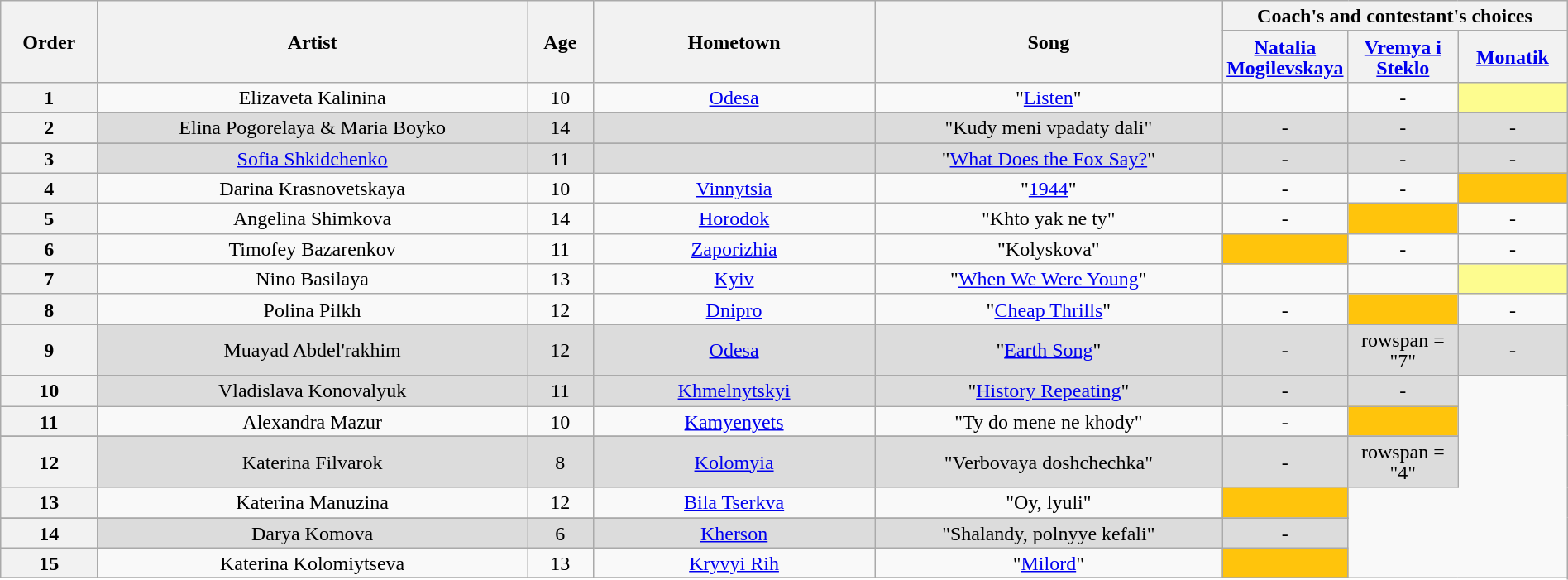<table class="wikitable" style="text-align:center; line-height:17px; width:100%;">
<tr>
<th scope="col" rowspan="2" style="width=05%;">Order</th>
<th scope="col" rowspan="2" style="width=20%;">Artist</th>
<th scope="col" rowspan="2" style="width=05%;">Age</th>
<th scope="col" rowspan="2" style="width:18%;">Hometown</th>
<th scope="col" rowspan="2" style="width=22%;">Song</th>
<th scope="col" colspan="4" style="width=28%;">Coach's and contestant's choices</th>
</tr>
<tr>
<th width="07%"><a href='#'>Natalia Mogilevskaya</a></th>
<th width="07%"><a href='#'>Vremya i Steklo</a></th>
<th width="07%"><a href='#'>Monatik</a></th>
</tr>
<tr id="4_1">
<th>1</th>
<td>Elizaveta Kalinina</td>
<td>10</td>
<td><a href='#'>Odesa</a></td>
<td>"<a href='#'>Listen</a>"</td>
<td><strong></strong></td>
<td>-</td>
<td style="background:#fdfc8f;"><strong></strong></td>
</tr>
<tr>
</tr>
<tr style="background:#DCDCDC;">
<th>2</th>
<td>Elina Pogorelaya & Maria Boyko</td>
<td>14</td>
<td></td>
<td>"Kudy meni vpadaty dali"</td>
<td>-</td>
<td>-</td>
<td>-</td>
</tr>
<tr>
</tr>
<tr style="background:#DCDCDC;">
<th>3</th>
<td><a href='#'>Sofia Shkidchenko</a></td>
<td>11</td>
<td></td>
<td>"<a href='#'>What Does the Fox Say?</a>"</td>
<td>-</td>
<td>-</td>
<td>-</td>
</tr>
<tr id="4_4">
<th>4</th>
<td>Darina Krasnovetskaya</td>
<td>10</td>
<td><a href='#'>Vinnytsia</a></td>
<td>"<a href='#'>1944</a>"</td>
<td>-</td>
<td>-</td>
<td style="background:#ffc40c;"><strong></strong></td>
</tr>
<tr id="4_5">
<th>5</th>
<td>Angelina Shimkova</td>
<td>14</td>
<td><a href='#'>Horodok</a></td>
<td>"Khto yak ne ty"</td>
<td>-</td>
<td style="background:#ffc40c;"><strong></strong></td>
<td>-</td>
</tr>
<tr id="4_6">
<th>6</th>
<td>Timofey Bazarenkov</td>
<td>11</td>
<td><a href='#'>Zaporizhia</a></td>
<td>"Kolyskova"</td>
<td style="background:#ffc40c;"><strong></strong></td>
<td>-</td>
<td>-</td>
</tr>
<tr id="4_7">
<th>7</th>
<td>Nino Basilaya</td>
<td>13</td>
<td><a href='#'>Kyiv</a></td>
<td>"<a href='#'>When We Were Young</a>"</td>
<td><strong></strong></td>
<td><strong></strong></td>
<td style="background:#fdfc8f;"><strong></strong></td>
</tr>
<tr id="4_8">
<th>8</th>
<td>Polina Pilkh</td>
<td>12</td>
<td><a href='#'>Dnipro</a></td>
<td>"<a href='#'>Cheap Thrills</a>"</td>
<td>-</td>
<td style="background:#ffc40c;"><strong></strong></td>
<td>-</td>
</tr>
<tr>
</tr>
<tr style="background:#DCDCDC;">
<th>9</th>
<td>Muayad Abdel'rakhim</td>
<td>12</td>
<td><a href='#'>Odesa</a></td>
<td>"<a href='#'>Earth Song</a>"</td>
<td>-</td>
<td>rowspan = "7" </td>
<td>-</td>
</tr>
<tr>
</tr>
<tr style="background:#DCDCDC;">
<th>10</th>
<td>Vladislava Konovalyuk</td>
<td>11</td>
<td><a href='#'>Khmelnytskyi</a></td>
<td>"<a href='#'>History Repeating</a>"</td>
<td>-</td>
<td>-</td>
</tr>
<tr id="4_11">
<th>11</th>
<td>Alexandra Mazur</td>
<td>10</td>
<td><a href='#'>Kamyenyets</a></td>
<td>"Ty do mene ne khody"</td>
<td>-</td>
<td style="background:#ffc40c;"><strong></strong></td>
</tr>
<tr>
</tr>
<tr style="background:#DCDCDC;">
<th>12</th>
<td>Katerina Filvarok</td>
<td>8</td>
<td><a href='#'>Kolomyia</a></td>
<td>"Verbovaya doshchechka"</td>
<td>-</td>
<td>rowspan = "4" </td>
</tr>
<tr id="4_13">
<th>13</th>
<td>Katerina Manuzina</td>
<td>12</td>
<td><a href='#'>Bila Tserkva</a></td>
<td>"Oy, lyuli"</td>
<td style="background:#ffc40c;"><strong></strong></td>
</tr>
<tr>
</tr>
<tr style="background:#DCDCDC;">
<th>14</th>
<td>Darya Komova</td>
<td>6</td>
<td><a href='#'>Kherson</a></td>
<td>"Shalandy, polnyye kefali"</td>
<td>-</td>
</tr>
<tr id="4_15">
<th>15</th>
<td>Katerina Kolomiytseva</td>
<td>13</td>
<td><a href='#'>Kryvyi Rih</a></td>
<td>"<a href='#'>Milord</a>"</td>
<td style="background:#ffc40c;"><strong></strong></td>
</tr>
<tr>
</tr>
</table>
